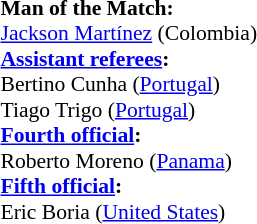<table width=50% style="font-size: 90%">
<tr>
<td><br><strong>Man of the Match:</strong>
<br><a href='#'>Jackson Martínez</a> (Colombia)<br><strong><a href='#'>Assistant referees</a>:</strong>
<br>Bertino Cunha (<a href='#'>Portugal</a>)
<br>Tiago Trigo (<a href='#'>Portugal</a>)
<br><strong><a href='#'>Fourth official</a>:</strong>
<br>Roberto Moreno (<a href='#'>Panama</a>)
<br><strong><a href='#'>Fifth official</a>:</strong>
<br>Eric Boria (<a href='#'>United States</a>)</td>
</tr>
</table>
